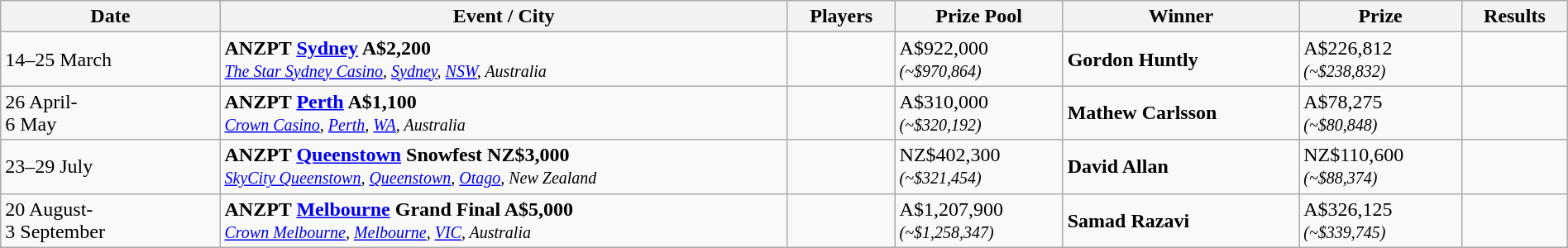<table class="wikitable" width="100%">
<tr>
<th width="14%">Date</th>
<th !width="16%">Event / City</th>
<th !width="11%">Players</th>
<th !width="14%">Prize Pool</th>
<th !width="18%">Winner</th>
<th !width="14%">Prize</th>
<th !width="11%">Results</th>
</tr>
<tr>
<td>14–25 March</td>
<td> <strong>ANZPT <a href='#'>Sydney</a> A$2,200</strong><br><small><em><a href='#'>The Star Sydney Casino</a>, <a href='#'>Sydney</a>, <a href='#'>NSW</a>, Australia</em></small></td>
<td></td>
<td>A$922,000<br><small><em>(~$970,864)</em></small></td>
<td> <strong>Gordon Huntly</strong></td>
<td>A$226,812<br><small><em>(~$238,832)</em></small></td>
<td></td>
</tr>
<tr>
<td>26 April-<br>6 May</td>
<td> <strong>ANZPT <a href='#'>Perth</a> A$1,100</strong><br><small><em><a href='#'>Crown Casino</a>, <a href='#'>Perth</a>, <a href='#'>WA</a>, Australia</em></small></td>
<td></td>
<td>A$310,000<br><small><em>(~$320,192)</em></small></td>
<td> <strong>Mathew Carlsson</strong></td>
<td>A$78,275<br><small><em>(~$80,848)</em></small></td>
<td></td>
</tr>
<tr>
<td>23–29 July</td>
<td> <strong>ANZPT <a href='#'>Queenstown</a> Snowfest NZ$3,000</strong><br><small><em><a href='#'>SkyCity Queenstown</a>, <a href='#'>Queenstown</a>, <a href='#'>Otago</a>, New Zealand</em></small></td>
<td></td>
<td>NZ$402,300<br><small><em>(~$321,454)</em></small></td>
<td> <strong>David Allan</strong></td>
<td>NZ$110,600<br><small><em>(~$88,374)</em></small></td>
<td></td>
</tr>
<tr>
<td>20 August-<br>3 September</td>
<td> <strong>ANZPT <a href='#'>Melbourne</a> Grand Final A$5,000</strong><br><small><em><a href='#'>Crown Melbourne</a>, <a href='#'>Melbourne</a>, <a href='#'>VIC</a>, Australia</em></small></td>
<td></td>
<td>A$1,207,900<br><small><em>(~$1,258,347)</em></small></td>
<td> <strong>Samad Razavi</strong></td>
<td>A$326,125<br><small><em>(~$339,745)</em></small></td>
<td></td>
</tr>
</table>
